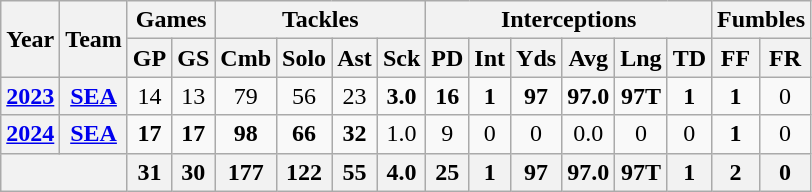<table class="wikitable" style="text-align:center;">
<tr>
<th rowspan="2">Year</th>
<th rowspan="2">Team</th>
<th colspan="2">Games</th>
<th colspan="4">Tackles</th>
<th colspan="6">Interceptions</th>
<th colspan="2">Fumbles</th>
</tr>
<tr>
<th>GP</th>
<th>GS</th>
<th>Cmb</th>
<th>Solo</th>
<th>Ast</th>
<th>Sck</th>
<th>PD</th>
<th>Int</th>
<th>Yds</th>
<th>Avg</th>
<th>Lng</th>
<th>TD</th>
<th>FF</th>
<th>FR</th>
</tr>
<tr>
<th><a href='#'>2023</a></th>
<th><a href='#'>SEA</a></th>
<td>14</td>
<td>13</td>
<td>79</td>
<td>56</td>
<td>23</td>
<td><strong>3.0</strong></td>
<td><strong>16</strong></td>
<td><strong>1</strong></td>
<td><strong>97</strong></td>
<td><strong>97.0</strong></td>
<td><strong>97T</strong></td>
<td><strong>1</strong></td>
<td><strong>1</strong></td>
<td>0</td>
</tr>
<tr>
<th><a href='#'>2024</a></th>
<th><a href='#'>SEA</a></th>
<td><strong>17</strong></td>
<td><strong>17</strong></td>
<td><strong>98</strong></td>
<td><strong>66</strong></td>
<td><strong>32</strong></td>
<td>1.0</td>
<td>9</td>
<td>0</td>
<td>0</td>
<td>0.0</td>
<td>0</td>
<td>0</td>
<td><strong>1</strong></td>
<td>0</td>
</tr>
<tr>
<th colspan="2"></th>
<th>31</th>
<th>30</th>
<th>177</th>
<th>122</th>
<th>55</th>
<th>4.0</th>
<th>25</th>
<th>1</th>
<th>97</th>
<th>97.0</th>
<th>97T</th>
<th>1</th>
<th>2</th>
<th>0</th>
</tr>
</table>
